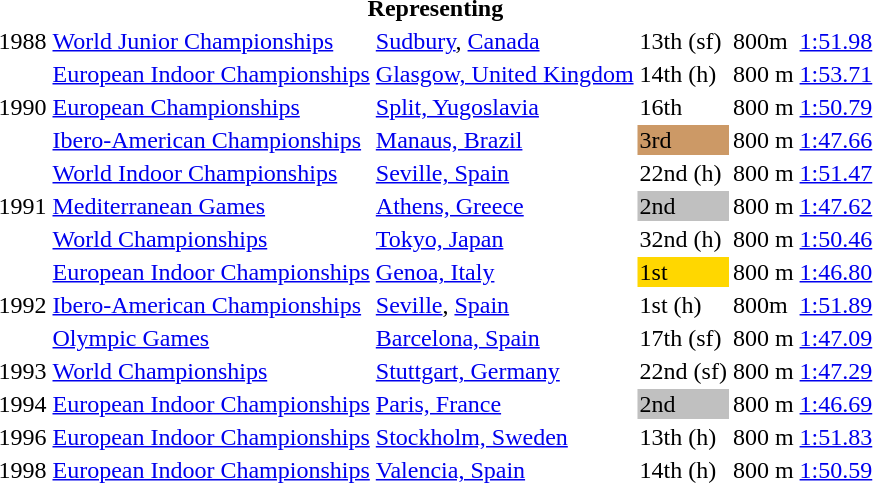<table>
<tr>
<th colspan="6">Representing </th>
</tr>
<tr>
<td>1988</td>
<td><a href='#'>World Junior Championships</a></td>
<td><a href='#'>Sudbury</a>, <a href='#'>Canada</a></td>
<td>13th (sf)</td>
<td>800m</td>
<td><a href='#'>1:51.98</a></td>
</tr>
<tr>
<td rowspan=3>1990</td>
<td><a href='#'>European Indoor Championships</a></td>
<td><a href='#'>Glasgow, United Kingdom</a></td>
<td>14th (h)</td>
<td>800 m</td>
<td><a href='#'>1:53.71</a></td>
</tr>
<tr>
<td><a href='#'>European Championships</a></td>
<td><a href='#'>Split, Yugoslavia</a></td>
<td>16th</td>
<td>800 m</td>
<td><a href='#'>1:50.79</a></td>
</tr>
<tr>
<td><a href='#'>Ibero-American Championships</a></td>
<td><a href='#'>Manaus, Brazil</a></td>
<td bgcolor="cc9966">3rd</td>
<td>800 m</td>
<td><a href='#'>1:47.66</a></td>
</tr>
<tr>
<td rowspan=3>1991</td>
<td><a href='#'>World Indoor Championships</a></td>
<td><a href='#'>Seville, Spain</a></td>
<td>22nd (h)</td>
<td>800 m</td>
<td><a href='#'>1:51.47</a></td>
</tr>
<tr>
<td><a href='#'>Mediterranean Games</a></td>
<td><a href='#'>Athens, Greece</a></td>
<td bgcolor="silver">2nd</td>
<td>800 m</td>
<td><a href='#'>1:47.62</a></td>
</tr>
<tr>
<td><a href='#'>World Championships</a></td>
<td><a href='#'>Tokyo, Japan</a></td>
<td>32nd (h)</td>
<td>800 m</td>
<td><a href='#'>1:50.46</a></td>
</tr>
<tr>
<td rowspan=3>1992</td>
<td><a href='#'>European Indoor Championships</a></td>
<td><a href='#'>Genoa, Italy</a></td>
<td bgcolor="gold">1st</td>
<td>800 m</td>
<td><a href='#'>1:46.80</a></td>
</tr>
<tr>
<td><a href='#'>Ibero-American Championships</a></td>
<td><a href='#'>Seville</a>, <a href='#'>Spain</a></td>
<td>1st (h)</td>
<td>800m</td>
<td><a href='#'>1:51.89</a></td>
</tr>
<tr>
<td><a href='#'>Olympic Games</a></td>
<td><a href='#'>Barcelona, Spain</a></td>
<td>17th (sf)</td>
<td>800 m</td>
<td><a href='#'>1:47.09</a></td>
</tr>
<tr>
<td>1993</td>
<td><a href='#'>World Championships</a></td>
<td><a href='#'>Stuttgart, Germany</a></td>
<td>22nd (sf)</td>
<td>800 m</td>
<td><a href='#'>1:47.29</a></td>
</tr>
<tr>
<td>1994</td>
<td><a href='#'>European Indoor Championships</a></td>
<td><a href='#'>Paris, France</a></td>
<td bgcolor="silver">2nd</td>
<td>800 m</td>
<td><a href='#'>1:46.69</a></td>
</tr>
<tr>
<td>1996</td>
<td><a href='#'>European Indoor Championships</a></td>
<td><a href='#'>Stockholm, Sweden</a></td>
<td>13th (h)</td>
<td>800 m</td>
<td><a href='#'>1:51.83</a></td>
</tr>
<tr>
<td>1998</td>
<td><a href='#'>European Indoor Championships</a></td>
<td><a href='#'>Valencia, Spain</a></td>
<td>14th (h)</td>
<td>800 m</td>
<td><a href='#'>1:50.59</a></td>
</tr>
</table>
